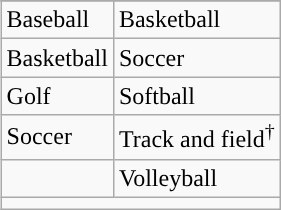<table class="wikitable" style="float:right; clear:right; margin:0 0 1em 1em;">
<tr>
</tr>
<tr>
<td>Baseball</td>
<td>Basketball</td>
</tr>
<tr>
<td>Basketball</td>
<td>Soccer</td>
</tr>
<tr>
<td>Golf</td>
<td>Softball</td>
</tr>
<tr>
<td>Soccer</td>
<td>Track and field<sup>†</sup></td>
</tr>
<tr>
<td></td>
<td>Volleyball</td>
</tr>
<tr>
<td colspan="2"></td>
</tr>
</table>
